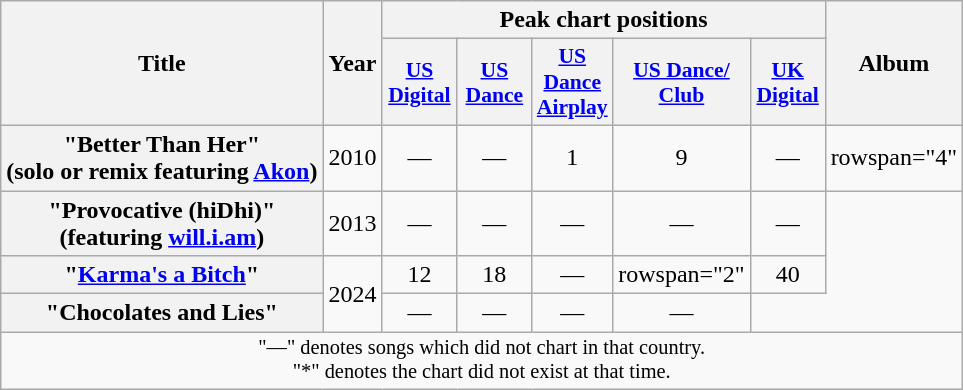<table class="wikitable plainrowheaders" style="text-align:center;">
<tr>
<th scope="col" rowspan="2">Title</th>
<th scope="col" rowspan="2">Year</th>
<th scope="col" colspan="5">Peak chart positions</th>
<th scope="col" rowspan="2">Album</th>
</tr>
<tr>
<th scope="col" style="width:3em;font-size:90%;"><a href='#'>US<br>Digital</a><br></th>
<th scope="col" style="width:3em;font-size:90%;"><a href='#'>US<br>Dance</a><br></th>
<th scope="col" style="width:3em;font-size:90%;"><a href='#'>US Dance Airplay</a><br></th>
<th scope="col" style="width:3em;font-size:90%;"><a href='#'>US Dance/<br>Club</a><br></th>
<th scope="col" style="width:3em;font-size:90%;"><a href='#'>UK Digital</a><br></th>
</tr>
<tr>
<th scope="row">"Better Than Her"<br><span>(solo or remix featuring <a href='#'>Akon</a>)</span></th>
<td>2010</td>
<td>—</td>
<td>—</td>
<td>1</td>
<td>9</td>
<td>—</td>
<td>rowspan="4" </td>
</tr>
<tr>
<th scope="row">"Provocative (hiDhi)"<br><span>(featuring <a href='#'>will.i.am</a>)</span></th>
<td>2013</td>
<td>—</td>
<td>—</td>
<td>—</td>
<td>—</td>
<td>—</td>
</tr>
<tr>
<th scope="row">"<a href='#'>Karma's a Bitch</a>"</th>
<td rowspan="2">2024</td>
<td>12</td>
<td>18</td>
<td>—</td>
<td>rowspan="2" </td>
<td>40</td>
</tr>
<tr>
<th scope="row">"Chocolates and Lies"</th>
<td>—</td>
<td>—</td>
<td>—</td>
<td>—</td>
</tr>
<tr>
<td colspan="8" style="font-size:85%;">"—" denotes songs which did not chart in that country.<br>"*" denotes the chart did not exist at that time.</td>
</tr>
</table>
